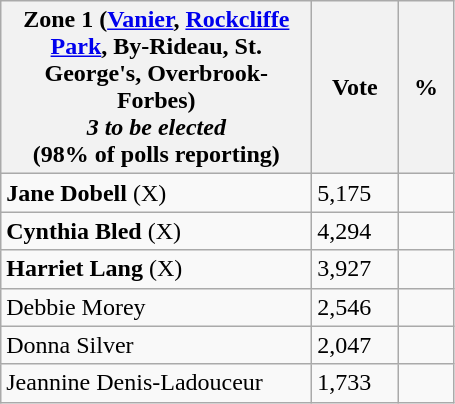<table class="wikitable">
<tr>
<th bgcolor="#DDDDFF" width="200px">Zone 1 (<a href='#'>Vanier</a>, <a href='#'>Rockcliffe Park</a>, By-Rideau, St. George's, Overbrook-Forbes) <br> <em>3 to be elected</em> <br> (98% of polls reporting)</th>
<th bgcolor="#DDDDFF" width="50px">Vote</th>
<th bgcolor="#DDDDFF" width="30px">%</th>
</tr>
<tr>
<td><strong>Jane Dobell</strong> (X)</td>
<td>5,175</td>
<td></td>
</tr>
<tr>
<td><strong>Cynthia Bled</strong> (X)</td>
<td>4,294</td>
<td></td>
</tr>
<tr>
<td><strong>Harriet Lang</strong> (X)</td>
<td>3,927</td>
<td></td>
</tr>
<tr>
<td>Debbie Morey</td>
<td>2,546</td>
<td></td>
</tr>
<tr>
<td>Donna Silver</td>
<td>2,047</td>
<td></td>
</tr>
<tr>
<td>Jeannine Denis-Ladouceur</td>
<td>1,733</td>
</tr>
</table>
